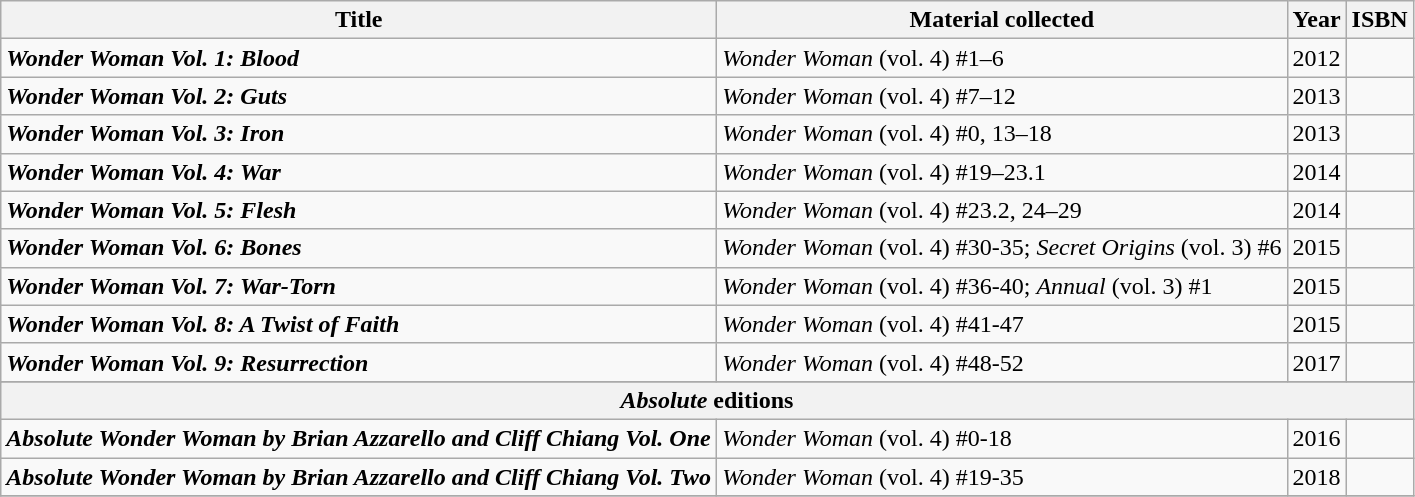<table class="wikitable sortable">
<tr>
<th>Title</th>
<th>Material collected</th>
<th>Year</th>
<th>ISBN</th>
</tr>
<tr>
<td><strong><em>Wonder Woman Vol. 1: Blood</em></strong></td>
<td><em>Wonder Woman</em> (vol. 4) #1–6</td>
<td>2012</td>
<td></td>
</tr>
<tr>
<td><strong><em>Wonder Woman Vol. 2: Guts</em></strong></td>
<td><em>Wonder Woman</em> (vol. 4) #7–12</td>
<td>2013</td>
<td></td>
</tr>
<tr>
<td><strong><em>Wonder Woman Vol. 3: Iron</em></strong></td>
<td><em>Wonder Woman</em> (vol. 4) #0, 13–18</td>
<td>2013</td>
<td></td>
</tr>
<tr>
<td><strong><em>Wonder Woman Vol. 4: War</em></strong></td>
<td><em>Wonder Woman</em> (vol. 4) #19–23.1</td>
<td>2014</td>
<td></td>
</tr>
<tr>
<td><strong><em>Wonder Woman Vol. 5: Flesh</em></strong></td>
<td><em>Wonder Woman</em> (vol. 4) #23.2, 24–29</td>
<td>2014</td>
<td></td>
</tr>
<tr>
<td><strong><em>Wonder Woman Vol. 6: Bones</em></strong></td>
<td><em>Wonder Woman</em> (vol. 4) #30-35; <em>Secret Origins</em> (vol. 3) #6</td>
<td>2015</td>
<td></td>
</tr>
<tr>
<td><strong><em>Wonder Woman Vol. 7: War-Torn</em></strong></td>
<td><em>Wonder Woman</em> (vol. 4) #36-40; <em>Annual</em> (vol. 3) #1</td>
<td>2015</td>
<td></td>
</tr>
<tr>
<td><strong><em>Wonder Woman Vol. 8: A Twist of Faith</em></strong></td>
<td><em>Wonder Woman</em> (vol. 4) #41-47</td>
<td>2015</td>
<td></td>
</tr>
<tr>
<td><strong><em>Wonder Woman Vol. 9: Resurrection</em></strong></td>
<td><em>Wonder Woman</em> (vol. 4) #48-52</td>
<td>2017</td>
<td></td>
</tr>
<tr>
</tr>
<tr>
<th colspan="6"><em>Absolute</em> editions</th>
</tr>
<tr>
<td><strong><em>Absolute Wonder Woman by Brian Azzarello and Cliff Chiang Vol. One</em></strong></td>
<td><em>Wonder Woman</em> (vol. 4) #0-18</td>
<td>2016</td>
<td></td>
</tr>
<tr>
<td><strong><em>Absolute Wonder Woman by Brian Azzarello and Cliff Chiang Vol. Two</em></strong></td>
<td><em>Wonder Woman</em> (vol. 4) #19-35</td>
<td>2018</td>
<td></td>
</tr>
<tr>
</tr>
</table>
